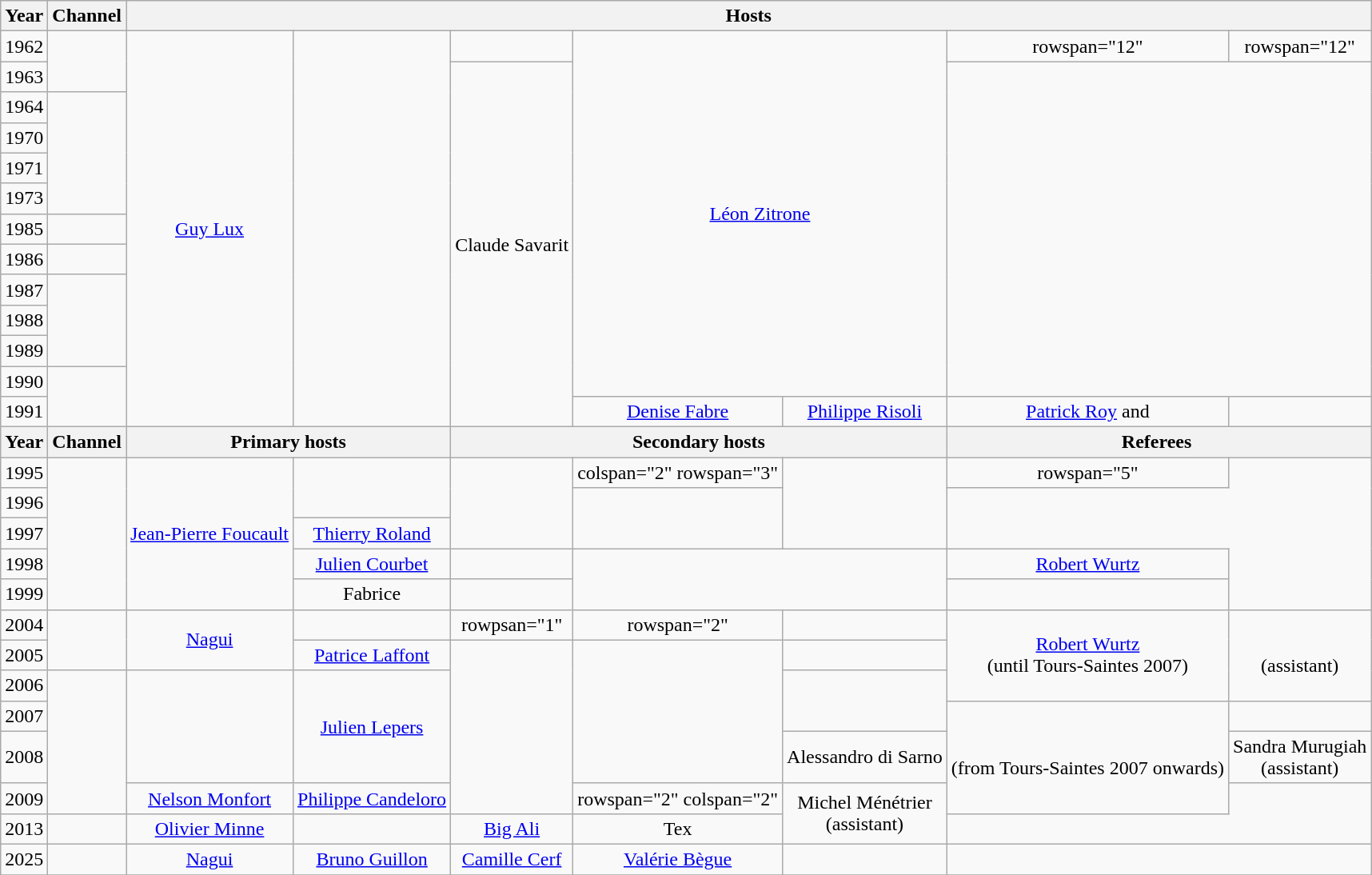<table class="wikitable" style="text-align:center">
<tr>
<th scope=col>Year</th>
<th scope=col>Channel</th>
<th colspan="7" scope="col">Hosts</th>
</tr>
<tr  >
<td>1962</td>
<td rowspan="2"></td>
<td rowspan="13"><a href='#'>Guy Lux</a></td>
<td rowspan="13"></td>
<td></td>
<td colspan="2" rowspan="12"><a href='#'>Léon Zitrone</a></td>
<td>rowspan="12" </td>
<td>rowspan="12" </td>
</tr>
<tr>
<td>1963</td>
<td rowspan="12">Claude Savarit</td>
</tr>
<tr  >
<td>1964</td>
<td rowspan="4"></td>
</tr>
<tr  >
<td>1970</td>
</tr>
<tr  >
<td>1971</td>
</tr>
<tr  >
<td>1973</td>
</tr>
<tr  >
<td>1985</td>
<td></td>
</tr>
<tr  >
<td>1986</td>
<td></td>
</tr>
<tr  >
<td>1987</td>
<td rowspan="3"></td>
</tr>
<tr  >
<td>1988</td>
</tr>
<tr>
<td>1989</td>
</tr>
<tr>
<td>1990</td>
<td rowspan="2"></td>
</tr>
<tr>
<td>1991</td>
<td><a href='#'>Denise Fabre</a></td>
<td><a href='#'>Philippe Risoli</a></td>
<td><a href='#'>Patrick Roy</a> and </td>
<td></td>
</tr>
<tr>
<th>Year</th>
<th>Channel</th>
<th colspan="2">Primary hosts</th>
<th colspan="3">Secondary hosts</th>
<th colspan="2">Referees </th>
</tr>
<tr>
<td>1995</td>
<td rowspan="5"></td>
<td rowspan="5"><a href='#'>Jean-Pierre Foucault</a></td>
<td rowspan="2"></td>
<td rowspan="3"></td>
<td>colspan="2" rowspan="3" </td>
<td rowspan="3"></td>
<td>rowspan="5" </td>
</tr>
<tr>
<td>1996</td>
</tr>
<tr>
<td>1997</td>
<td><a href='#'>Thierry Roland</a></td>
</tr>
<tr>
<td>1998</td>
<td><a href='#'>Julien Courbet</a></td>
<td></td>
<td colspan="2" rowspan="2"></td>
<td><a href='#'>Robert Wurtz</a></td>
</tr>
<tr>
<td>1999</td>
<td>Fabrice</td>
<td></td>
<td></td>
</tr>
<tr>
<td>2004</td>
<td rowspan="2"></td>
<td rowspan="2"><a href='#'>Nagui</a></td>
<td rowpsan="2"></td>
<td>rowpsan="1" </td>
<td>rowspan="2" </td>
<td></td>
<td rowspan="3"><a href='#'>Robert Wurtz</a><br>(until Tours-Saintes 2007)</td>
<td rowspan="3"><br>(assistant)</td>
</tr>
<tr>
<td>2005</td>
<td><a href='#'>Patrice Laffont</a></td>
<td rowspan="5"></td>
<td rowspan="4"></td>
</tr>
<tr>
<td>2006</td>
<td rowspan="4"></td>
<td rowspan="3"></td>
<td rowspan="3"><a href='#'>Julien Lepers</a></td>
<td rowspan="2"></td>
</tr>
<tr>
<td>2007</td>
<td rowspan="3"><br>(from Tours-Saintes 2007 onwards)</td>
<td></td>
</tr>
<tr>
<td>2008</td>
<td>Alessandro di Sarno</td>
<td>Sandra Murugiah<br>(assistant)</td>
</tr>
<tr>
<td>2009</td>
<td><a href='#'>Nelson Monfort</a></td>
<td><a href='#'>Philippe Candeloro</a></td>
<td>rowspan="2" colspan="2" </td>
<td rowspan="2">Michel Ménétrier<br>(assistant)</td>
</tr>
<tr>
<td>2013</td>
<td></td>
<td><a href='#'>Olivier Minne</a></td>
<td></td>
<td><a href='#'>Big Ali</a></td>
<td>Tex</td>
</tr>
<tr>
<td>2025</td>
<td></td>
<td><a href='#'>Nagui</a></td>
<td><a href='#'>Bruno Guillon</a></td>
<td><a href='#'>Camille Cerf</a></td>
<td><a href='#'>Valérie Bègue</a></td>
<td></td>
<td colspan="2"></td>
</tr>
<tr>
</tr>
</table>
